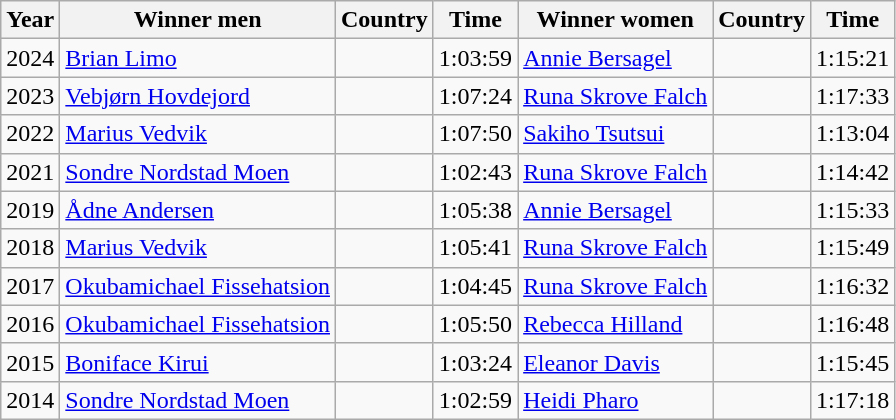<table class="wikitable">
<tr>
<th>Year</th>
<th>Winner men</th>
<th>Country</th>
<th>Time</th>
<th>Winner women</th>
<th>Country</th>
<th>Time</th>
</tr>
<tr>
<td>2024</td>
<td><a href='#'>Brian Limo</a></td>
<td></td>
<td>1:03:59</td>
<td><a href='#'>Annie Bersagel</a></td>
<td></td>
<td>1:15:21</td>
</tr>
<tr>
<td>2023</td>
<td><a href='#'>Vebjørn Hovdejord</a></td>
<td></td>
<td>1:07:24</td>
<td><a href='#'>Runa Skrove Falch</a></td>
<td></td>
<td>1:17:33</td>
</tr>
<tr>
<td>2022</td>
<td><a href='#'>Marius Vedvik</a></td>
<td></td>
<td>1:07:50</td>
<td><a href='#'>Sakiho Tsutsui</a></td>
<td></td>
<td>1:13:04</td>
</tr>
<tr>
<td align="center">2021</td>
<td><a href='#'>Sondre Nordstad Moen</a></td>
<td></td>
<td>1:02:43</td>
<td><a href='#'>Runa Skrove Falch</a></td>
<td></td>
<td>1:14:42</td>
</tr>
<tr>
<td align="center">2019</td>
<td><a href='#'>Ådne Andersen</a></td>
<td></td>
<td>1:05:38</td>
<td><a href='#'>Annie Bersagel</a></td>
<td></td>
<td>1:15:33</td>
</tr>
<tr>
<td align="center">2018</td>
<td><a href='#'>Marius Vedvik</a></td>
<td></td>
<td>1:05:41</td>
<td><a href='#'>Runa Skrove Falch</a></td>
<td></td>
<td>1:15:49</td>
</tr>
<tr>
<td align="center">2017</td>
<td><a href='#'>Okubamichael Fissehatsion</a></td>
<td></td>
<td>1:04:45</td>
<td><a href='#'>Runa Skrove Falch</a></td>
<td></td>
<td>1:16:32</td>
</tr>
<tr>
<td align="center">2016</td>
<td><a href='#'>Okubamichael Fissehatsion</a></td>
<td></td>
<td>1:05:50</td>
<td><a href='#'>Rebecca Hilland</a></td>
<td></td>
<td>1:16:48</td>
</tr>
<tr>
<td align="center">2015</td>
<td><a href='#'>Boniface Kirui</a></td>
<td></td>
<td>1:03:24</td>
<td><a href='#'>Eleanor Davis</a></td>
<td></td>
<td>1:15:45</td>
</tr>
<tr>
<td align="center">2014</td>
<td><a href='#'>Sondre Nordstad Moen</a></td>
<td></td>
<td>1:02:59</td>
<td><a href='#'>Heidi Pharo</a></td>
<td></td>
<td>1:17:18</td>
</tr>
</table>
